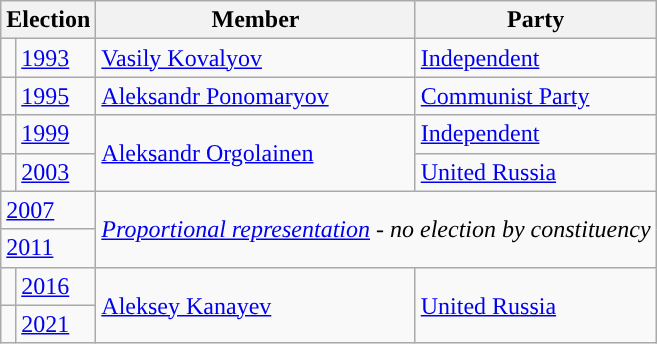<table class="wikitable">
<tr>
<th colspan="2">Election</th>
<th>Member</th>
<th>Party</th>
</tr>
<tr>
<td style="background-color:"></td>
<td><a href='#'>1993</a></td>
<td><a href='#'>Vasily Kovalyov</a></td>
<td><a href='#'>Independent</a></td>
</tr>
<tr>
<td style="background-color:"></td>
<td><a href='#'>1995</a></td>
<td><a href='#'>Aleksandr Ponomaryov</a></td>
<td><a href='#'>Communist Party</a></td>
</tr>
<tr>
<td style="background-color:"></td>
<td><a href='#'>1999</a></td>
<td rowspan=2><a href='#'>Aleksandr Orgolainen</a></td>
<td><a href='#'>Independent</a></td>
</tr>
<tr>
<td style="background-color:"></td>
<td><a href='#'>2003</a></td>
<td><a href='#'>United Russia</a></td>
</tr>
<tr>
<td colspan=2><a href='#'>2007</a></td>
<td colspan=2 rowspan=2><em><a href='#'>Proportional representation</a> - no election by constituency</em></td>
</tr>
<tr>
<td colspan=2><a href='#'>2011</a></td>
</tr>
<tr>
<td style="background-color: "></td>
<td><a href='#'>2016</a></td>
<td rowspan=2><a href='#'>Aleksey Kanayev</a></td>
<td rowspan=2><a href='#'>United Russia</a></td>
</tr>
<tr>
<td style="background-color: "></td>
<td><a href='#'>2021</a></td>
</tr>
</table>
